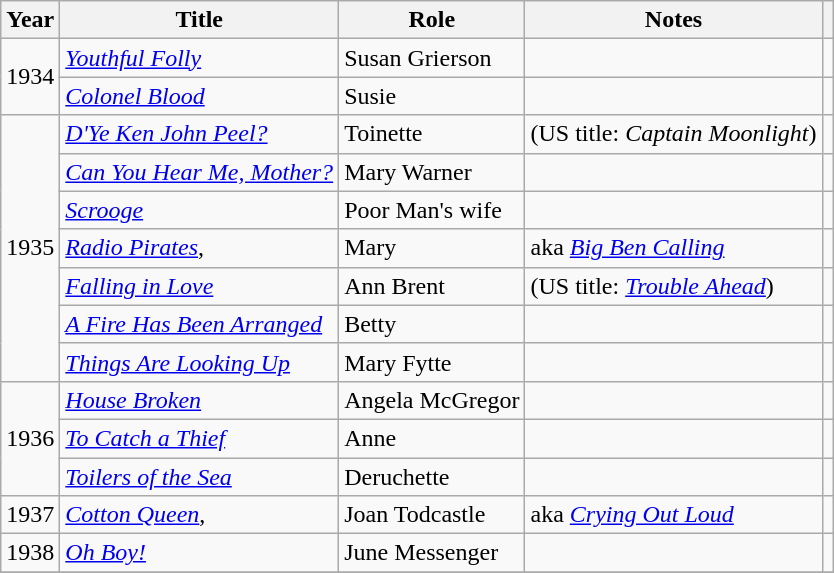<table class="wikitable sortable">
<tr>
<th>Year</th>
<th>Title</th>
<th>Role</th>
<th>Notes</th>
<th></th>
</tr>
<tr>
<td rowspan="2">1934</td>
<td><em><a href='#'>Youthful Folly</a></em></td>
<td>Susan Grierson</td>
<td></td>
<td></td>
</tr>
<tr>
<td><em><a href='#'>Colonel Blood</a></em></td>
<td>Susie</td>
<td></td>
<td></td>
</tr>
<tr>
<td rowspan="7">1935</td>
<td><em><a href='#'>D'Ye Ken John Peel?</a></em></td>
<td>Toinette</td>
<td>(US title: <em>Captain Moonlight</em>)</td>
<td></td>
</tr>
<tr>
<td><em><a href='#'>Can You Hear Me, Mother?</a></em></td>
<td>Mary Warner</td>
<td></td>
<td></td>
</tr>
<tr>
<td><em><a href='#'>Scrooge</a></em></td>
<td>Poor Man's wife</td>
<td></td>
<td></td>
</tr>
<tr>
<td><em><a href='#'>Radio Pirates</a></em>,</td>
<td>Mary</td>
<td>aka <em><a href='#'>Big Ben Calling</a></em></td>
<td></td>
</tr>
<tr>
<td><em><a href='#'>Falling in Love</a></em></td>
<td>Ann Brent</td>
<td>(US title: <em><a href='#'>Trouble Ahead</a></em>)</td>
<td></td>
</tr>
<tr>
<td><em><a href='#'>A Fire Has Been Arranged</a></em></td>
<td>Betty</td>
<td></td>
<td></td>
</tr>
<tr>
<td><em><a href='#'>Things Are Looking Up</a></em></td>
<td>Mary Fytte</td>
<td></td>
<td></td>
</tr>
<tr>
<td rowspan="3">1936</td>
<td><em><a href='#'>House Broken</a></em></td>
<td>Angela McGregor</td>
<td></td>
<td></td>
</tr>
<tr>
<td><em><a href='#'>To Catch a Thief</a></em></td>
<td>Anne</td>
<td></td>
<td></td>
</tr>
<tr>
<td><em><a href='#'>Toilers of the Sea</a></em></td>
<td>Deruchette</td>
<td></td>
<td></td>
</tr>
<tr>
<td>1937</td>
<td><em><a href='#'>Cotton Queen</a></em>,</td>
<td>Joan Todcastle</td>
<td>aka <em><a href='#'>Crying Out Loud</a></em></td>
<td></td>
</tr>
<tr>
<td>1938</td>
<td><em><a href='#'>Oh Boy!</a></em></td>
<td>June Messenger</td>
<td></td>
<td></td>
</tr>
<tr>
</tr>
</table>
